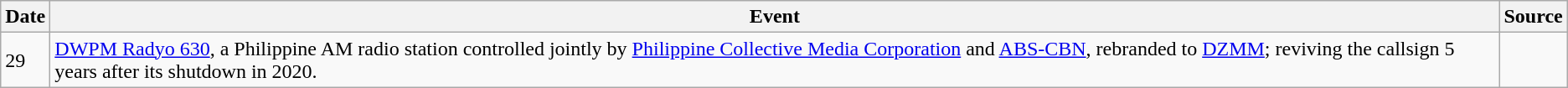<table class=wikitable>
<tr>
<th>Date</th>
<th>Event</th>
<th>Source</th>
</tr>
<tr>
<td>29</td>
<td><a href='#'>DWPM Radyo 630</a>, a Philippine AM radio station controlled jointly by <a href='#'>Philippine Collective Media Corporation</a> and <a href='#'>ABS-CBN</a>, rebranded to <a href='#'>DZMM</a>; reviving the callsign 5 years after its shutdown in 2020.</td>
<td></td>
</tr>
</table>
